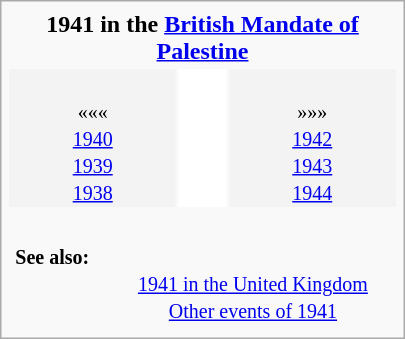<table class="infobox" style="text-align: center; width: 270px">
<tr>
<td align="center" colspan="3"><strong>1941 in the <a href='#'>British Mandate of Palestine</a></strong></td>
</tr>
<tr>
<td style="background-color: #f3f3f3"><br><small>«««<br><a href='#'>1940</a><br><a href='#'>1939</a><br><a href='#'>1938</a></small></td>
<td style="background: white" align="center"><br><table style="background: inherit">
<tr valign="top">
<td align="center"><br><div><br></div></td>
</tr>
</table>
</td>
<td style="background-color: #f3f3f3"><br><small>»»»<br><a href='#'>1942</a><br><a href='#'>1943</a><br><a href='#'>1944</a></small></td>
</tr>
<tr valign="top">
<td colspan="3"><br><table style="width: 100%; border-width: 0; margin: 0; padding: 0; border-collapse: yes">
<tr valign="top">
<th style="text-align: left"><small><strong>See also:</strong></small></th>
<td></td>
<td><br><small><a href='#'>1941 in the United Kingdom</a><br><a href='#'>Other events of 1941</a></small></td>
</tr>
</table>
</td>
</tr>
</table>
